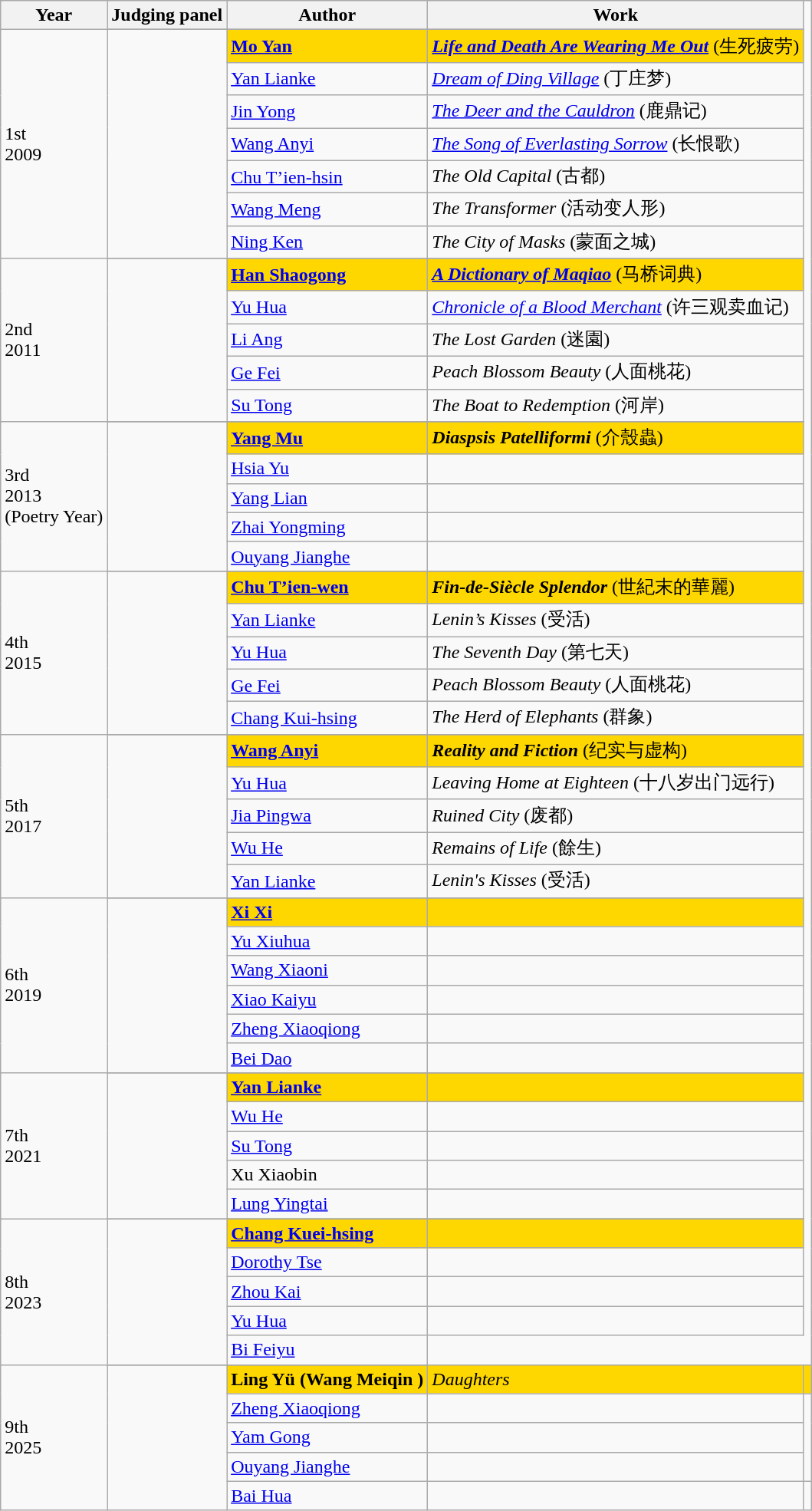<table class=wikitable>
<tr>
<th>Year</th>
<th>Judging panel</th>
<th>Author</th>
<th>Work</th>
</tr>
<tr>
<td rowspan=9>1st<br>2009</td>
</tr>
<tr>
<td rowspan=8></td>
</tr>
<tr style="background:gold;">
<td><strong><a href='#'>Mo Yan</a></strong></td>
<td><strong><em><a href='#'>Life and Death Are Wearing Me Out</a></em></strong> (生死疲劳)</td>
</tr>
<tr>
<td><a href='#'>Yan Lianke</a></td>
<td><em><a href='#'>Dream of Ding Village</a></em> (丁庄梦)</td>
</tr>
<tr>
<td><a href='#'>Jin Yong</a></td>
<td><em><a href='#'>The Deer and the Cauldron</a></em> (鹿鼎记)</td>
</tr>
<tr>
<td><a href='#'>Wang Anyi</a></td>
<td><em><a href='#'>The Song of Everlasting Sorrow</a></em> (长恨歌)</td>
</tr>
<tr>
<td><a href='#'>Chu T’ien-hsin</a></td>
<td><em>The Old Capital</em> (古都)</td>
</tr>
<tr>
<td><a href='#'>Wang Meng</a></td>
<td><em>The Transformer</em> (活动变人形)</td>
</tr>
<tr>
<td><a href='#'>Ning Ken</a></td>
<td><em>The City of Masks</em> (蒙面之城)</td>
</tr>
<tr>
<td rowspan=7>2nd<br>2011</td>
</tr>
<tr>
<td rowspan=6></td>
</tr>
<tr style="background:gold;">
<td><strong><a href='#'>Han Shaogong</a></strong></td>
<td><strong><em><a href='#'>A Dictionary of Maqiao</a></em></strong> (马桥词典)</td>
</tr>
<tr>
<td><a href='#'>Yu Hua</a></td>
<td><em><a href='#'>Chronicle of a Blood Merchant</a></em> (许三观卖血记)</td>
</tr>
<tr>
<td><a href='#'>Li Ang</a></td>
<td><em>The Lost Garden</em> (迷園)</td>
</tr>
<tr>
<td><a href='#'>Ge Fei</a></td>
<td><em>Peach Blossom Beauty</em> (人面桃花)</td>
</tr>
<tr>
<td><a href='#'>Su Tong</a></td>
<td><em>The Boat to Redemption</em> (河岸)</td>
</tr>
<tr>
<td rowspan=7>3rd<br>2013<br>(Poetry Year)</td>
</tr>
<tr>
<td rowspan=6></td>
</tr>
<tr style="background:gold;">
<td><strong><a href='#'>Yang Mu</a></strong></td>
<td><strong><em>Diaspsis Patelliformi</em></strong> (介殼蟲)</td>
</tr>
<tr>
<td><a href='#'>Hsia Yu</a></td>
<td></td>
</tr>
<tr>
<td><a href='#'>Yang Lian</a></td>
<td></td>
</tr>
<tr>
<td><a href='#'>Zhai Yongming</a></td>
<td></td>
</tr>
<tr>
<td><a href='#'>Ouyang Jianghe</a></td>
<td></td>
</tr>
<tr>
<td rowspan=7>4th<br>2015</td>
</tr>
<tr>
<td rowspan=6></td>
</tr>
<tr style="background:gold;">
<td><strong><a href='#'>Chu T’ien-wen</a></strong></td>
<td><strong><em>Fin-de-Siècle Splendor</em></strong> (世紀末的華麗)</td>
</tr>
<tr>
<td><a href='#'>Yan Lianke</a></td>
<td><em>Lenin’s Kisses</em> (受活)</td>
</tr>
<tr>
<td><a href='#'>Yu Hua</a></td>
<td><em>The Seventh Day</em> (第七天)</td>
</tr>
<tr>
<td><a href='#'>Ge Fei</a></td>
<td><em>Peach Blossom Beauty</em> (人面桃花)</td>
</tr>
<tr>
<td><a href='#'>Chang Kui-hsing</a></td>
<td><em>The Herd of Elephants</em>  (群象)</td>
</tr>
<tr>
<td rowspan=7>5th<br>2017</td>
</tr>
<tr>
<td rowspan=6></td>
</tr>
<tr style="background:gold;">
<td><strong><a href='#'>Wang Anyi</a></strong></td>
<td><strong><em>Reality and Fiction</em></strong> (纪实与虚构)</td>
</tr>
<tr>
<td><a href='#'>Yu Hua</a></td>
<td><em>Leaving Home at Eighteen</em> (十八岁出门远行)</td>
</tr>
<tr>
<td><a href='#'>Jia Pingwa</a></td>
<td><em>Ruined City</em> (废都)</td>
</tr>
<tr>
<td><a href='#'>Wu He</a></td>
<td><em>Remains of Life</em> (餘生)</td>
</tr>
<tr>
<td><a href='#'>Yan Lianke</a></td>
<td><em>Lenin's Kisses</em> (受活)</td>
</tr>
<tr>
<td rowspan="8">6th<br>2019</td>
</tr>
<tr>
<td rowspan="7"></td>
</tr>
<tr style="background:gold;">
<td><strong><a href='#'>Xi Xi</a></strong></td>
<td></td>
</tr>
<tr>
<td><a href='#'>Yu Xiuhua</a></td>
<td></td>
</tr>
<tr>
<td><a href='#'>Wang Xiaoni</a></td>
<td></td>
</tr>
<tr>
<td><a href='#'>Xiao Kaiyu</a></td>
<td></td>
</tr>
<tr>
<td><a href='#'>Zheng Xiaoqiong</a></td>
<td></td>
</tr>
<tr>
<td><a href='#'>Bei Dao</a></td>
<td></td>
</tr>
<tr>
<td rowspan="7">7th<br>2021</td>
</tr>
<tr>
<td rowspan="6"></td>
</tr>
<tr style="background:gold;">
<td><strong><a href='#'>Yan Lianke</a></strong></td>
<td></td>
</tr>
<tr>
<td><a href='#'>Wu He</a></td>
<td></td>
</tr>
<tr>
<td><a href='#'>Su Tong</a></td>
<td></td>
</tr>
<tr>
<td>Xu Xiaobin</td>
<td></td>
</tr>
<tr>
<td><a href='#'>Lung Yingtai</a></td>
<td></td>
</tr>
<tr>
<td rowspan="7">8th<br>2023</td>
</tr>
<tr>
<td rowspan="6"></td>
</tr>
<tr style="background:gold;">
<td><strong><a href='#'>Chang Kuei-hsing</a></strong></td>
<td></td>
</tr>
<tr>
<td><a href='#'>Dorothy Tse</a></td>
<td></td>
</tr>
<tr>
<td><a href='#'>Zhou Kai</a></td>
<td></td>
</tr>
<tr>
<td><a href='#'>Yu Hua</a></td>
<td></td>
</tr>
<tr>
<td><a href='#'>Bi Feiyu</a></td>
</tr>
<tr>
<td rowspan="7">9th<br>2025</td>
</tr>
<tr>
<td rowspan="6"></td>
</tr>
<tr style="background:gold;">
<td><strong>Ling Yü (Wang Meiqin )</strong></td>
<td><em>Daughters</em></td>
<td></td>
</tr>
<tr>
<td><a href='#'>Zheng Xiaoqiong</a></td>
<td></td>
</tr>
<tr>
<td><a href='#'>Yam Gong</a></td>
<td></td>
</tr>
<tr>
<td><a href='#'>Ouyang Jianghe</a></td>
<td></td>
</tr>
<tr>
<td><a href='#'>Bai Hua</a></td>
<td></td>
<td></td>
</tr>
</table>
